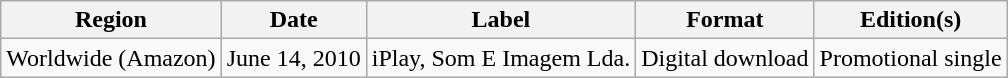<table class="wikitable">
<tr>
<th>Region</th>
<th>Date</th>
<th>Label</th>
<th>Format</th>
<th>Edition(s)</th>
</tr>
<tr>
<td>Worldwide (Amazon)</td>
<td>June 14, 2010</td>
<td>iPlay, Som E Imagem Lda.</td>
<td>Digital download</td>
<td>Promotional single</td>
</tr>
</table>
